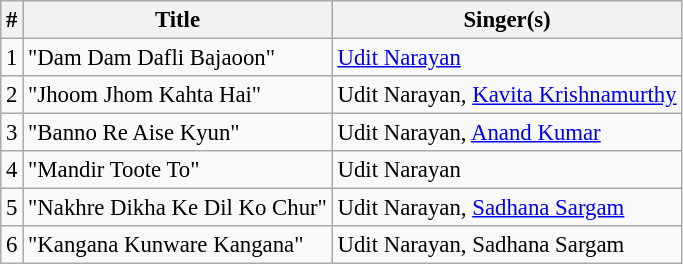<table class="wikitable" style="font-size:95%;">
<tr>
<th>#</th>
<th>Title</th>
<th>Singer(s)</th>
</tr>
<tr>
<td>1</td>
<td>"Dam Dam Dafli Bajaoon"</td>
<td><a href='#'>Udit Narayan</a></td>
</tr>
<tr>
<td>2</td>
<td>"Jhoom Jhom Kahta Hai"</td>
<td>Udit Narayan, <a href='#'>Kavita Krishnamurthy</a></td>
</tr>
<tr>
<td>3</td>
<td>"Banno Re Aise Kyun"</td>
<td>Udit Narayan, <a href='#'>Anand Kumar</a></td>
</tr>
<tr>
<td>4</td>
<td>"Mandir Toote To"</td>
<td>Udit Narayan</td>
</tr>
<tr>
<td>5</td>
<td>"Nakhre Dikha Ke Dil Ko Chur"</td>
<td>Udit Narayan, <a href='#'>Sadhana Sargam</a></td>
</tr>
<tr>
<td>6</td>
<td>"Kangana Kunware Kangana"</td>
<td>Udit Narayan, Sadhana Sargam</td>
</tr>
</table>
